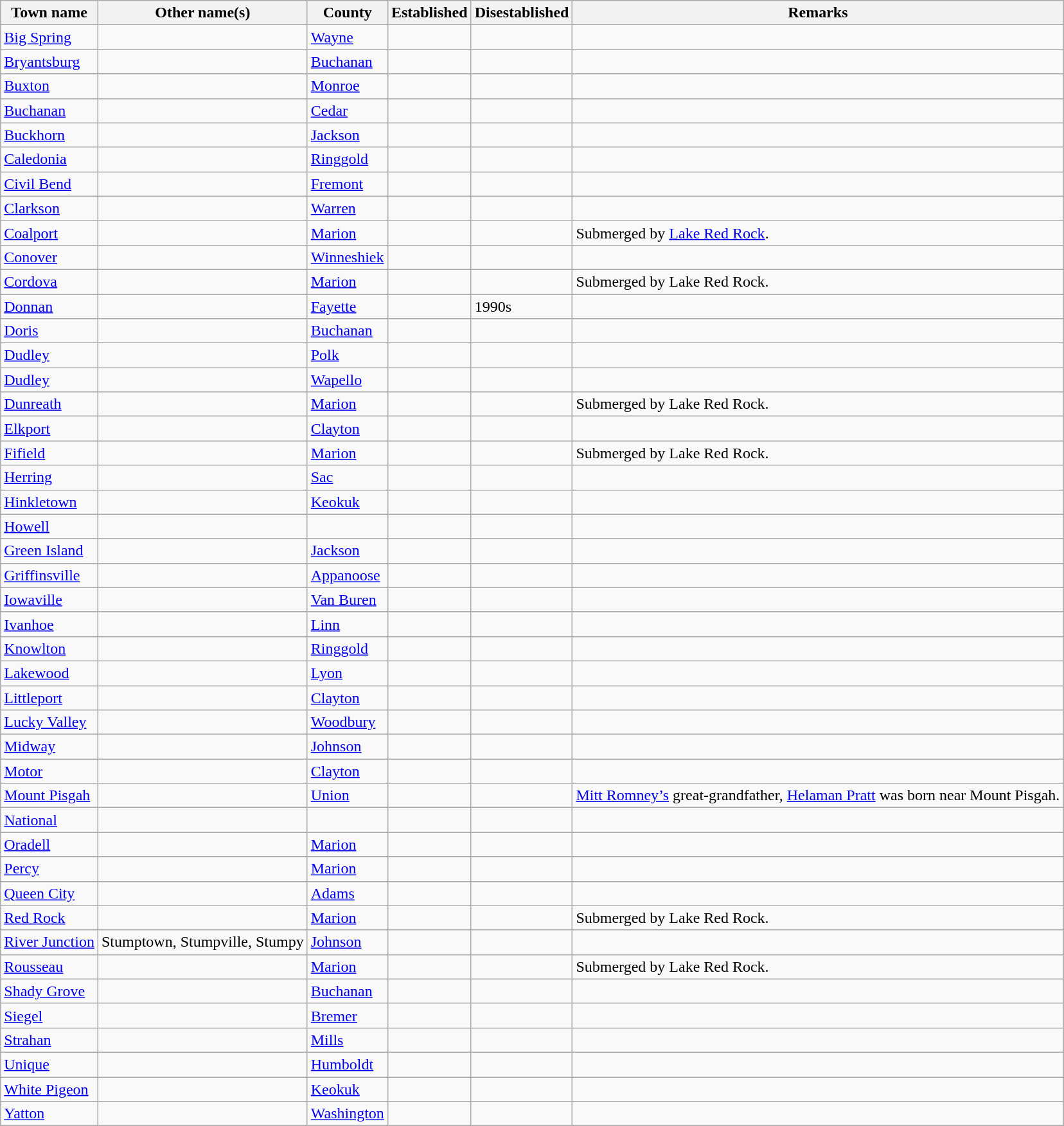<table class="wikitable sortable">
<tr>
<th width="*">Town name</th>
<th width="*">Other name(s)</th>
<th width="*">County</th>
<th width="*">Established</th>
<th width="*">Disestablished</th>
<th width="*" class="unsortable">Remarks</th>
</tr>
<tr>
<td><a href='#'>Big Spring</a></td>
<td></td>
<td><a href='#'>Wayne</a></td>
<td></td>
<td></td>
<td></td>
</tr>
<tr>
<td><a href='#'>Bryantsburg</a></td>
<td></td>
<td><a href='#'>Buchanan</a></td>
<td></td>
<td></td>
<td></td>
</tr>
<tr>
<td><a href='#'>Buxton</a></td>
<td></td>
<td><a href='#'>Monroe</a></td>
<td></td>
<td></td>
<td></td>
</tr>
<tr>
<td><a href='#'>Buchanan</a></td>
<td></td>
<td><a href='#'>Cedar</a></td>
<td></td>
<td></td>
<td></td>
</tr>
<tr>
<td><a href='#'>Buckhorn</a></td>
<td></td>
<td><a href='#'>Jackson</a></td>
<td></td>
<td></td>
<td></td>
</tr>
<tr>
<td><a href='#'>Caledonia</a></td>
<td></td>
<td><a href='#'>Ringgold</a></td>
<td></td>
<td></td>
<td></td>
</tr>
<tr>
<td><a href='#'>Civil Bend</a></td>
<td></td>
<td><a href='#'>Fremont</a></td>
<td></td>
<td></td>
<td></td>
</tr>
<tr>
<td><a href='#'>Clarkson</a></td>
<td></td>
<td><a href='#'>Warren</a></td>
<td></td>
<td></td>
<td></td>
</tr>
<tr>
<td><a href='#'>Coalport</a></td>
<td></td>
<td><a href='#'>Marion</a></td>
<td></td>
<td></td>
<td>Submerged by <a href='#'>Lake Red Rock</a>.</td>
</tr>
<tr>
<td><a href='#'>Conover</a></td>
<td></td>
<td><a href='#'>Winneshiek</a></td>
<td></td>
<td></td>
<td></td>
</tr>
<tr>
<td><a href='#'>Cordova</a></td>
<td></td>
<td><a href='#'>Marion</a></td>
<td></td>
<td></td>
<td>Submerged by Lake Red Rock.</td>
</tr>
<tr>
<td><a href='#'>Donnan</a></td>
<td></td>
<td><a href='#'>Fayette</a></td>
<td></td>
<td>1990s</td>
</tr>
<tr>
<td><a href='#'>Doris</a></td>
<td></td>
<td><a href='#'>Buchanan</a></td>
<td></td>
<td></td>
<td></td>
</tr>
<tr>
<td><a href='#'>Dudley</a></td>
<td></td>
<td><a href='#'>Polk</a></td>
<td></td>
<td></td>
<td></td>
</tr>
<tr>
<td><a href='#'>Dudley</a></td>
<td></td>
<td><a href='#'>Wapello</a></td>
<td></td>
<td></td>
<td></td>
</tr>
<tr>
<td><a href='#'>Dunreath</a></td>
<td></td>
<td><a href='#'>Marion</a></td>
<td></td>
<td></td>
<td>Submerged by Lake Red Rock.</td>
</tr>
<tr>
<td><a href='#'>Elkport</a></td>
<td></td>
<td><a href='#'>Clayton</a></td>
<td></td>
<td></td>
<td></td>
</tr>
<tr>
<td><a href='#'>Fifield</a></td>
<td></td>
<td><a href='#'>Marion</a></td>
<td></td>
<td></td>
<td>Submerged by Lake Red Rock.</td>
</tr>
<tr>
<td><a href='#'>Herring</a></td>
<td></td>
<td><a href='#'>Sac</a></td>
<td></td>
<td></td>
<td></td>
</tr>
<tr>
<td><a href='#'>Hinkletown</a></td>
<td></td>
<td><a href='#'>Keokuk</a></td>
<td></td>
<td></td>
<td></td>
</tr>
<tr>
<td><a href='#'>Howell</a></td>
<td></td>
<td></td>
<td></td>
<td></td>
<td></td>
</tr>
<tr>
<td><a href='#'>Green Island</a></td>
<td></td>
<td><a href='#'>Jackson</a></td>
<td></td>
<td></td>
<td></td>
</tr>
<tr>
<td><a href='#'>Griffinsville</a></td>
<td></td>
<td><a href='#'>Appanoose</a></td>
<td></td>
<td></td>
<td></td>
</tr>
<tr>
<td><a href='#'>Iowaville</a></td>
<td></td>
<td><a href='#'>Van Buren</a></td>
<td></td>
<td></td>
<td></td>
</tr>
<tr>
<td><a href='#'>Ivanhoe</a></td>
<td></td>
<td><a href='#'>Linn</a></td>
<td></td>
<td></td>
<td></td>
</tr>
<tr>
<td><a href='#'>Knowlton</a></td>
<td></td>
<td><a href='#'>Ringgold</a></td>
<td></td>
<td></td>
<td></td>
</tr>
<tr>
<td><a href='#'>Lakewood</a></td>
<td></td>
<td><a href='#'>Lyon</a></td>
<td></td>
<td></td>
<td></td>
</tr>
<tr>
<td><a href='#'>Littleport</a></td>
<td></td>
<td><a href='#'>Clayton</a></td>
<td></td>
<td></td>
<td></td>
</tr>
<tr>
<td><a href='#'>Lucky Valley</a></td>
<td></td>
<td><a href='#'>Woodbury</a></td>
<td></td>
<td></td>
<td></td>
</tr>
<tr>
<td><a href='#'>Midway</a></td>
<td></td>
<td><a href='#'>Johnson</a></td>
<td></td>
<td></td>
<td></td>
</tr>
<tr>
<td><a href='#'>Motor</a></td>
<td></td>
<td><a href='#'>Clayton</a></td>
<td></td>
<td></td>
<td></td>
</tr>
<tr>
<td><a href='#'>Mount Pisgah</a></td>
<td></td>
<td><a href='#'>Union</a></td>
<td></td>
<td></td>
<td><a href='#'>Mitt Romney’s</a> great-grandfather, <a href='#'>Helaman Pratt</a> was born near Mount Pisgah.</td>
</tr>
<tr>
<td><a href='#'>National</a></td>
<td></td>
<td></td>
<td></td>
<td></td>
<td></td>
</tr>
<tr>
<td><a href='#'>Oradell</a></td>
<td></td>
<td><a href='#'>Marion</a></td>
<td></td>
<td></td>
<td></td>
</tr>
<tr>
<td><a href='#'>Percy</a></td>
<td></td>
<td><a href='#'>Marion</a></td>
<td></td>
<td></td>
<td></td>
</tr>
<tr>
<td><a href='#'>Queen City</a></td>
<td></td>
<td><a href='#'>Adams</a></td>
<td></td>
<td></td>
<td></td>
</tr>
<tr>
<td><a href='#'>Red Rock</a></td>
<td></td>
<td><a href='#'>Marion</a></td>
<td></td>
<td></td>
<td>Submerged by Lake Red Rock.</td>
</tr>
<tr>
<td><a href='#'>River Junction</a></td>
<td>Stumptown, Stumpville, Stumpy</td>
<td><a href='#'>Johnson</a></td>
<td></td>
<td></td>
<td></td>
</tr>
<tr>
<td><a href='#'>Rousseau</a></td>
<td></td>
<td><a href='#'>Marion</a></td>
<td></td>
<td></td>
<td>Submerged by Lake Red Rock.</td>
</tr>
<tr>
<td><a href='#'>Shady Grove</a></td>
<td></td>
<td><a href='#'>Buchanan</a></td>
<td></td>
<td></td>
<td></td>
</tr>
<tr>
<td><a href='#'>Siegel</a></td>
<td></td>
<td><a href='#'>Bremer</a></td>
<td></td>
<td></td>
<td></td>
</tr>
<tr>
<td><a href='#'>Strahan</a></td>
<td></td>
<td><a href='#'>Mills</a></td>
<td></td>
<td></td>
<td></td>
</tr>
<tr>
<td><a href='#'>Unique</a></td>
<td></td>
<td><a href='#'>Humboldt</a></td>
<td></td>
<td></td>
<td></td>
</tr>
<tr>
<td><a href='#'>White Pigeon</a></td>
<td></td>
<td><a href='#'>Keokuk</a></td>
<td></td>
<td></td>
<td></td>
</tr>
<tr>
<td><a href='#'>Yatton</a></td>
<td></td>
<td><a href='#'>Washington</a></td>
<td></td>
<td></td>
<td></td>
</tr>
</table>
